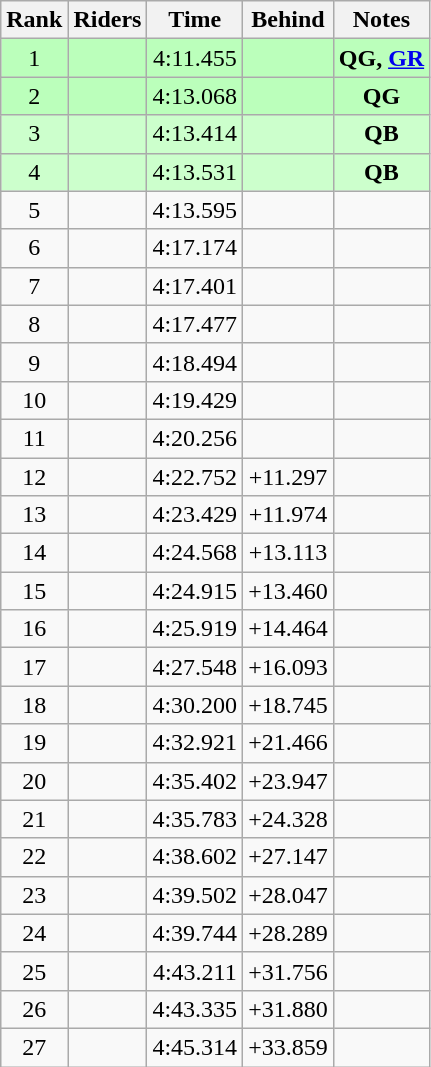<table class="wikitable sortable" style="text-align:center">
<tr>
<th>Rank</th>
<th>Riders</th>
<th>Time</th>
<th>Behind</th>
<th>Notes</th>
</tr>
<tr bgcolor=bbffbb>
<td>1</td>
<td align="left"></td>
<td>4:11.455</td>
<td></td>
<td><strong>QG, <a href='#'>GR</a></strong></td>
</tr>
<tr bgcolor=bbffbb>
<td>2</td>
<td align="left"></td>
<td>4:13.068</td>
<td></td>
<td><strong>QG</strong></td>
</tr>
<tr bgcolor=ccffcc>
<td>3</td>
<td align="left"></td>
<td>4:13.414</td>
<td></td>
<td><strong>QB</strong></td>
</tr>
<tr bgcolor=ccffcc>
<td>4</td>
<td align="left"></td>
<td>4:13.531</td>
<td></td>
<td><strong>QB</strong></td>
</tr>
<tr>
<td>5</td>
<td align="left"></td>
<td>4:13.595</td>
<td></td>
<td></td>
</tr>
<tr>
<td>6</td>
<td align="left"></td>
<td>4:17.174</td>
<td></td>
<td></td>
</tr>
<tr>
<td>7</td>
<td align="left"></td>
<td>4:17.401</td>
<td></td>
<td></td>
</tr>
<tr>
<td>8</td>
<td align="left"></td>
<td>4:17.477</td>
<td></td>
<td></td>
</tr>
<tr>
<td>9</td>
<td align="left"></td>
<td>4:18.494</td>
<td></td>
<td></td>
</tr>
<tr>
<td>10</td>
<td align="left"></td>
<td>4:19.429</td>
<td></td>
<td></td>
</tr>
<tr>
<td>11</td>
<td align="left"></td>
<td>4:20.256</td>
<td></td>
<td></td>
</tr>
<tr>
<td>12</td>
<td align="left"></td>
<td>4:22.752</td>
<td>+11.297</td>
<td></td>
</tr>
<tr>
<td>13</td>
<td align="left"></td>
<td>4:23.429</td>
<td>+11.974</td>
<td></td>
</tr>
<tr>
<td>14</td>
<td align="left"></td>
<td>4:24.568</td>
<td>+13.113</td>
<td></td>
</tr>
<tr>
<td>15</td>
<td align="left"></td>
<td>4:24.915</td>
<td>+13.460</td>
<td></td>
</tr>
<tr>
<td>16</td>
<td align="left"></td>
<td>4:25.919</td>
<td>+14.464</td>
<td></td>
</tr>
<tr>
<td>17</td>
<td align="left"></td>
<td>4:27.548</td>
<td>+16.093</td>
<td></td>
</tr>
<tr>
<td>18</td>
<td align="left"></td>
<td>4:30.200</td>
<td>+18.745</td>
<td></td>
</tr>
<tr>
<td>19</td>
<td align="left"></td>
<td>4:32.921</td>
<td>+21.466</td>
<td></td>
</tr>
<tr>
<td>20</td>
<td align="left"></td>
<td>4:35.402</td>
<td>+23.947</td>
<td></td>
</tr>
<tr>
<td>21</td>
<td align="left"></td>
<td>4:35.783</td>
<td>+24.328</td>
<td></td>
</tr>
<tr>
<td>22</td>
<td align="left"></td>
<td>4:38.602</td>
<td>+27.147</td>
<td></td>
</tr>
<tr>
<td>23</td>
<td align="left"></td>
<td>4:39.502</td>
<td>+28.047</td>
<td></td>
</tr>
<tr>
<td>24</td>
<td align="left"></td>
<td>4:39.744</td>
<td>+28.289</td>
<td></td>
</tr>
<tr>
<td>25</td>
<td align="left"></td>
<td>4:43.211</td>
<td>+31.756</td>
<td></td>
</tr>
<tr>
<td>26</td>
<td align="left"></td>
<td>4:43.335</td>
<td>+31.880</td>
<td></td>
</tr>
<tr>
<td>27</td>
<td align="left"></td>
<td>4:45.314</td>
<td>+33.859</td>
<td></td>
</tr>
</table>
